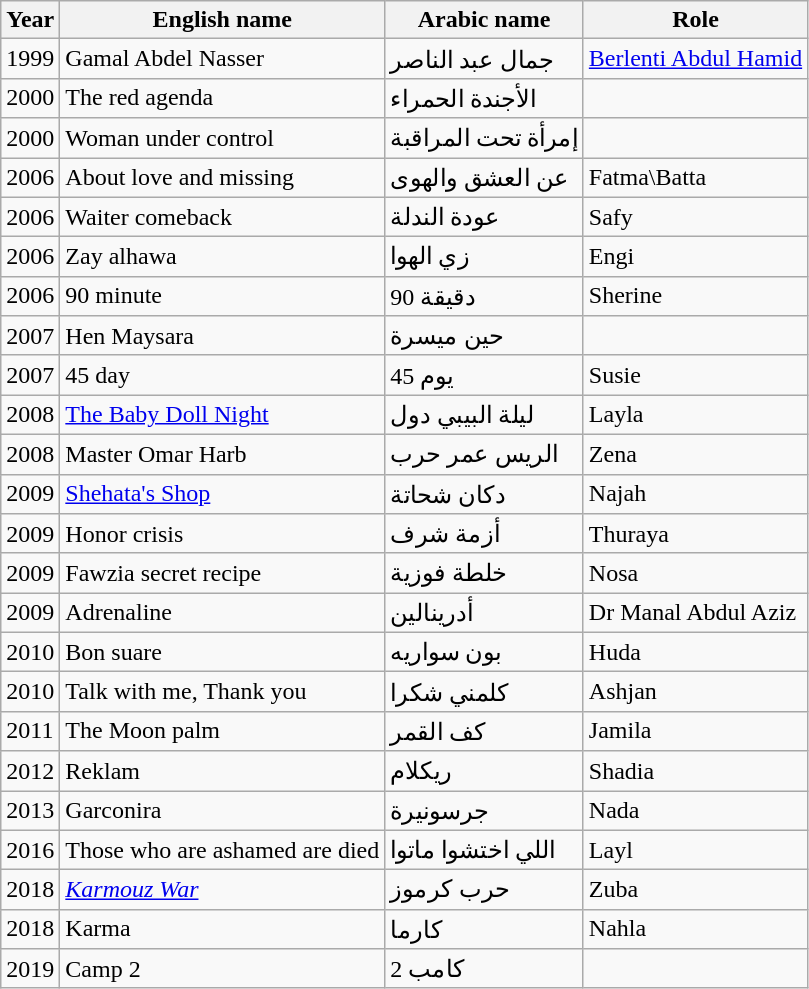<table class="wikitable">
<tr>
<th>Year</th>
<th>English name</th>
<th>Arabic name</th>
<th>Role</th>
</tr>
<tr>
<td>1999</td>
<td>Gamal Abdel Nasser</td>
<td>جمال عبد الناصر</td>
<td><a href='#'>Berlenti Abdul Hamid</a></td>
</tr>
<tr>
<td>2000</td>
<td>The red agenda</td>
<td>الأجندة الحمراء</td>
<td></td>
</tr>
<tr>
<td>2000</td>
<td>Woman under control</td>
<td>إمرأة تحت المراقبة</td>
<td></td>
</tr>
<tr>
<td>2006</td>
<td>About love and missing</td>
<td>عن العشق والهوى</td>
<td>Fatma\Batta</td>
</tr>
<tr>
<td>2006</td>
<td>Waiter comeback</td>
<td>عودة الندلة</td>
<td>Safy</td>
</tr>
<tr>
<td>2006</td>
<td>Zay alhawa</td>
<td>زي الهوا</td>
<td>Engi</td>
</tr>
<tr>
<td>2006</td>
<td>90 minute</td>
<td>90 دقيقة</td>
<td>Sherine</td>
</tr>
<tr>
<td>2007</td>
<td>Hen Maysara</td>
<td>حين ميسرة</td>
<td></td>
</tr>
<tr>
<td>2007</td>
<td>45 day</td>
<td>45 يوم</td>
<td>Susie</td>
</tr>
<tr>
<td>2008</td>
<td><a href='#'>The Baby Doll Night</a></td>
<td>ليلة البيبي دول</td>
<td>Layla</td>
</tr>
<tr>
<td>2008</td>
<td>Master Omar Harb</td>
<td>الريس عمر حرب</td>
<td>Zena</td>
</tr>
<tr>
<td>2009</td>
<td><a href='#'>Shehata's Shop</a></td>
<td>دكان شحاتة</td>
<td>Najah</td>
</tr>
<tr>
<td>2009</td>
<td>Honor crisis</td>
<td>أزمة شرف</td>
<td>Thuraya</td>
</tr>
<tr>
<td>2009</td>
<td>Fawzia secret recipe</td>
<td>خلطة فوزية</td>
<td>Nosa</td>
</tr>
<tr>
<td>2009</td>
<td>Adrenaline</td>
<td>أدرينالين</td>
<td>Dr Manal Abdul Aziz</td>
</tr>
<tr>
<td>2010</td>
<td>Bon suare</td>
<td>بون سواريه</td>
<td>Huda</td>
</tr>
<tr>
<td>2010</td>
<td>Talk with me, Thank you</td>
<td>كلمني شكرا</td>
<td>Ashjan</td>
</tr>
<tr>
<td>2011</td>
<td>The Moon palm</td>
<td>كف القمر</td>
<td>Jamila</td>
</tr>
<tr>
<td>2012</td>
<td>Reklam</td>
<td>ريكلام</td>
<td>Shadia</td>
</tr>
<tr>
<td>2013</td>
<td>Garconira</td>
<td>جرسونيرة</td>
<td>Nada</td>
</tr>
<tr>
<td>2016</td>
<td>Those who are ashamed are died</td>
<td>اللي اختشوا ماتوا</td>
<td>Layl</td>
</tr>
<tr>
<td>2018</td>
<td><em><a href='#'>Karmouz War</a></em></td>
<td>حرب كرموز</td>
<td>Zuba</td>
</tr>
<tr>
<td>2018</td>
<td>Karma</td>
<td>كارما</td>
<td>Nahla</td>
</tr>
<tr>
<td>2019</td>
<td>Camp 2</td>
<td>كامب 2</td>
<td></td>
</tr>
</table>
